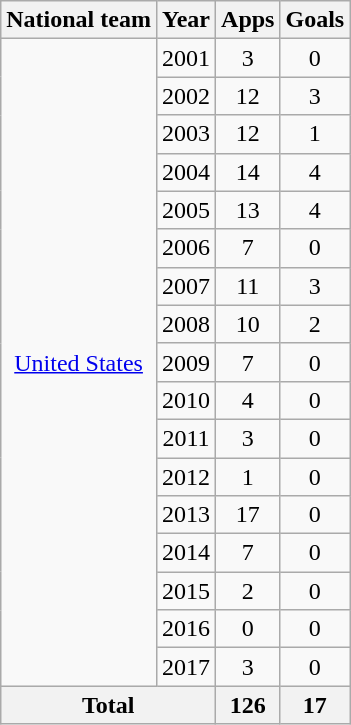<table class="wikitable" style="text-align:center">
<tr>
<th>National team</th>
<th>Year</th>
<th>Apps</th>
<th>Goals</th>
</tr>
<tr>
<td rowspan="17"><a href='#'>United States</a></td>
<td>2001</td>
<td>3</td>
<td>0</td>
</tr>
<tr>
<td>2002</td>
<td>12</td>
<td>3</td>
</tr>
<tr>
<td>2003</td>
<td>12</td>
<td>1</td>
</tr>
<tr>
<td>2004</td>
<td>14</td>
<td>4</td>
</tr>
<tr>
<td>2005</td>
<td>13</td>
<td>4</td>
</tr>
<tr>
<td>2006</td>
<td>7</td>
<td>0</td>
</tr>
<tr>
<td>2007</td>
<td>11</td>
<td>3</td>
</tr>
<tr>
<td>2008</td>
<td>10</td>
<td>2</td>
</tr>
<tr>
<td>2009</td>
<td>7</td>
<td>0</td>
</tr>
<tr>
<td>2010</td>
<td>4</td>
<td>0</td>
</tr>
<tr>
<td>2011</td>
<td>3</td>
<td>0</td>
</tr>
<tr>
<td>2012</td>
<td>1</td>
<td>0</td>
</tr>
<tr>
<td>2013</td>
<td>17</td>
<td>0</td>
</tr>
<tr>
<td>2014</td>
<td>7</td>
<td>0</td>
</tr>
<tr>
<td>2015</td>
<td>2</td>
<td>0</td>
</tr>
<tr>
<td>2016</td>
<td>0</td>
<td>0</td>
</tr>
<tr>
<td>2017</td>
<td>3</td>
<td>0</td>
</tr>
<tr>
<th colspan="2">Total</th>
<th>126</th>
<th>17</th>
</tr>
</table>
